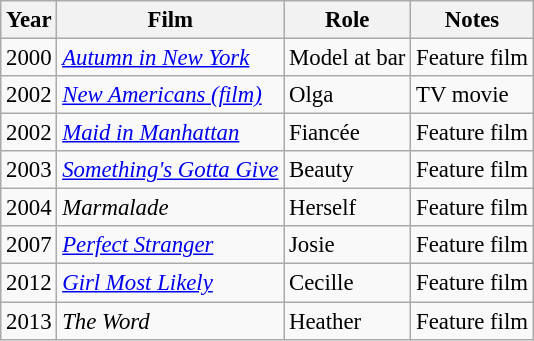<table class="wikitable" style="font-size: 95%;">
<tr>
<th>Year</th>
<th>Film</th>
<th>Role</th>
<th>Notes</th>
</tr>
<tr>
<td>2000</td>
<td><em><a href='#'>Autumn in New York</a></em></td>
<td>Model at bar</td>
<td>Feature film</td>
</tr>
<tr>
<td>2002</td>
<td><em><a href='#'>New Americans (film)</a></em></td>
<td>Olga</td>
<td>TV movie</td>
</tr>
<tr>
<td>2002</td>
<td><em><a href='#'>Maid in Manhattan</a></em></td>
<td>Fiancée</td>
<td>Feature film</td>
</tr>
<tr>
<td>2003</td>
<td><em><a href='#'>Something's Gotta Give</a></em></td>
<td>Beauty</td>
<td>Feature film</td>
</tr>
<tr>
<td>2004</td>
<td><em>Marmalade</em></td>
<td>Herself</td>
<td>Feature film</td>
</tr>
<tr>
<td>2007</td>
<td><em><a href='#'>Perfect Stranger</a></em></td>
<td>Josie</td>
<td>Feature film</td>
</tr>
<tr>
<td>2012</td>
<td><em><a href='#'>Girl Most Likely</a></em></td>
<td>Cecille</td>
<td>Feature film</td>
</tr>
<tr>
<td>2013</td>
<td><em>The Word</em></td>
<td>Heather</td>
<td>Feature film</td>
</tr>
</table>
